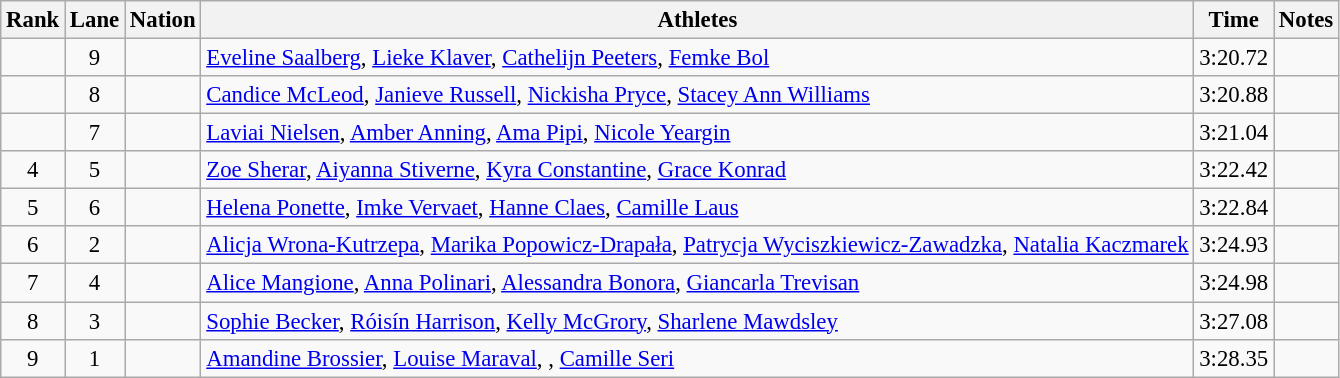<table class="wikitable sortable" style="text-align:center; font-size:95%;">
<tr>
<th scope="col">Rank</th>
<th scope="col">Lane</th>
<th scope="col">Nation</th>
<th scope="col">Athletes</th>
<th scope="col">Time</th>
<th scope="col">Notes</th>
</tr>
<tr>
<td></td>
<td>9</td>
<td align="left"></td>
<td align="left"><a href='#'>Eveline Saalberg</a>, <a href='#'>Lieke Klaver</a>, <a href='#'>Cathelijn Peeters</a>, <a href='#'>Femke Bol</a></td>
<td>3:20.72</td>
<td> </td>
</tr>
<tr>
<td></td>
<td>8</td>
<td align="left"></td>
<td align="left"><a href='#'>Candice McLeod</a>, <a href='#'>Janieve Russell</a>, <a href='#'>Nickisha Pryce</a>, <a href='#'>Stacey Ann Williams</a></td>
<td>3:20.88</td>
<td></td>
</tr>
<tr>
<td></td>
<td>7</td>
<td align="left"></td>
<td align="left"><a href='#'>Laviai Nielsen</a>, <a href='#'>Amber Anning</a>, <a href='#'>Ama Pipi</a>, <a href='#'>Nicole Yeargin</a></td>
<td>3:21.04</td>
<td></td>
</tr>
<tr>
<td>4</td>
<td>5</td>
<td align="left"></td>
<td align="left"><a href='#'>Zoe Sherar</a>, <a href='#'>Aiyanna Stiverne</a>, <a href='#'>Kyra Constantine</a>, <a href='#'>Grace Konrad</a></td>
<td>3:22.42</td>
<td></td>
</tr>
<tr>
<td>5</td>
<td>6</td>
<td align="left"></td>
<td align="left"><a href='#'>Helena Ponette</a>, <a href='#'>Imke Vervaet</a>, <a href='#'>Hanne Claes</a>, <a href='#'>Camille Laus</a></td>
<td>3:22.84</td>
<td></td>
</tr>
<tr>
<td>6</td>
<td>2</td>
<td align="left"></td>
<td align="left"><a href='#'>Alicja Wrona-Kutrzepa</a>, <a href='#'>Marika Popowicz-Drapała</a>, <a href='#'>Patrycja Wyciszkiewicz-Zawadzka</a>, <a href='#'>Natalia Kaczmarek</a></td>
<td>3:24.93</td>
<td></td>
</tr>
<tr>
<td>7</td>
<td>4</td>
<td align="left"></td>
<td align="left"><a href='#'>Alice Mangione</a>, <a href='#'>Anna Polinari</a>, <a href='#'>Alessandra Bonora</a>, <a href='#'>Giancarla Trevisan</a></td>
<td>3:24.98</td>
<td></td>
</tr>
<tr>
<td>8</td>
<td>3</td>
<td align="left"></td>
<td align="left"><a href='#'>Sophie Becker</a>, <a href='#'>Róisín Harrison</a>, <a href='#'>Kelly McGrory</a>, <a href='#'>Sharlene Mawdsley</a></td>
<td>3:27.08</td>
<td></td>
</tr>
<tr>
<td>9</td>
<td>1</td>
<td align="left"></td>
<td align="left"><a href='#'>Amandine Brossier</a>, <a href='#'>Louise Maraval</a>, , <a href='#'>Camille Seri</a></td>
<td>3:28.35</td>
<td></td>
</tr>
</table>
